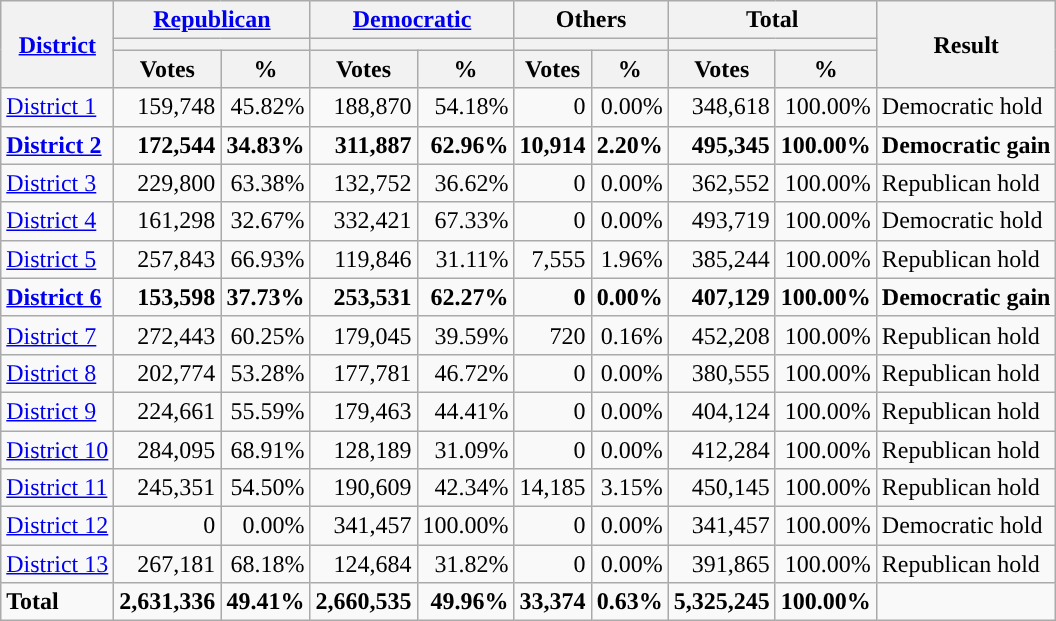<table class="wikitable plainrowheaders sortable" style="font-size:100%; text-align:right;">
<tr>
<th scope=col rowspan=3><a href='#'>District</a></th>
<th scope=col colspan=2><a href='#'>Republican</a></th>
<th scope=col colspan=2><a href='#'>Democratic</a></th>
<th scope=col colspan=2>Others</th>
<th scope=col colspan=2>Total</th>
<th scope=col rowspan=3>Result</th>
</tr>
<tr>
<th scope=col colspan=2 style="background:"></th>
<th scope=col colspan=2 style="background:"></th>
<th scope=col colspan=2></th>
<th scope=col colspan=2></th>
</tr>
<tr>
<th scope=col data-sort-type="number">Votes</th>
<th scope=col data-sort-type="number">%</th>
<th scope=col data-sort-type="number">Votes</th>
<th scope=col data-sort-type="number">%</th>
<th scope=col data-sort-type="number">Votes</th>
<th scope=col data-sort-type="number">%</th>
<th scope=col data-sort-type="number">Votes</th>
<th scope=col data-sort-type="number">%</th>
</tr>
<tr>
<td align=left><a href='#'>District 1</a></td>
<td>159,748</td>
<td>45.82%</td>
<td>188,870</td>
<td>54.18%</td>
<td>0</td>
<td>0.00%</td>
<td>348,618</td>
<td>100.00%</td>
<td align=left>Democratic hold</td>
</tr>
<tr>
<td align=left><strong><a href='#'>District 2</a></strong></td>
<td><strong>172,544</strong></td>
<td><strong>34.83%</strong></td>
<td><strong>311,887</strong></td>
<td><strong>62.96%</strong></td>
<td><strong>10,914</strong></td>
<td><strong>2.20%</strong></td>
<td><strong>495,345</strong></td>
<td><strong>100.00%</strong></td>
<td align=left><strong>Democratic gain</strong></td>
</tr>
<tr>
<td align=left><a href='#'>District 3</a></td>
<td>229,800</td>
<td>63.38%</td>
<td>132,752</td>
<td>36.62%</td>
<td>0</td>
<td>0.00%</td>
<td>362,552</td>
<td>100.00%</td>
<td align=left>Republican hold</td>
</tr>
<tr>
<td align=left><a href='#'>District 4</a></td>
<td>161,298</td>
<td>32.67%</td>
<td>332,421</td>
<td>67.33%</td>
<td>0</td>
<td>0.00%</td>
<td>493,719</td>
<td>100.00%</td>
<td align=left>Democratic hold</td>
</tr>
<tr>
<td align=left><a href='#'>District 5</a></td>
<td>257,843</td>
<td>66.93%</td>
<td>119,846</td>
<td>31.11%</td>
<td>7,555</td>
<td>1.96%</td>
<td>385,244</td>
<td>100.00%</td>
<td align=left>Republican hold</td>
</tr>
<tr>
<td align=left><strong><a href='#'>District 6</a></strong></td>
<td><strong>153,598</strong></td>
<td><strong>37.73%</strong></td>
<td><strong>253,531</strong></td>
<td><strong>62.27%</strong></td>
<td><strong>0</strong></td>
<td><strong>0.00%</strong></td>
<td><strong>407,129</strong></td>
<td><strong>100.00%</strong></td>
<td align=left><strong>Democratic gain</strong></td>
</tr>
<tr>
<td align=left><a href='#'>District 7</a></td>
<td>272,443</td>
<td>60.25%</td>
<td>179,045</td>
<td>39.59%</td>
<td>720</td>
<td>0.16%</td>
<td>452,208</td>
<td>100.00%</td>
<td align=left>Republican hold</td>
</tr>
<tr>
<td align=left><a href='#'>District 8</a></td>
<td>202,774</td>
<td>53.28%</td>
<td>177,781</td>
<td>46.72%</td>
<td>0</td>
<td>0.00%</td>
<td>380,555</td>
<td>100.00%</td>
<td align=left>Republican hold</td>
</tr>
<tr>
<td align=left><a href='#'>District 9</a></td>
<td>224,661</td>
<td>55.59%</td>
<td>179,463</td>
<td>44.41%</td>
<td>0</td>
<td>0.00%</td>
<td>404,124</td>
<td>100.00%</td>
<td align=left>Republican hold</td>
</tr>
<tr>
<td align=left><a href='#'>District 10</a></td>
<td>284,095</td>
<td>68.91%</td>
<td>128,189</td>
<td>31.09%</td>
<td>0</td>
<td>0.00%</td>
<td>412,284</td>
<td>100.00%</td>
<td align=left>Republican hold</td>
</tr>
<tr>
<td align=left><a href='#'>District 11</a></td>
<td>245,351</td>
<td>54.50%</td>
<td>190,609</td>
<td>42.34%</td>
<td>14,185</td>
<td>3.15%</td>
<td>450,145</td>
<td>100.00%</td>
<td align=left>Republican hold</td>
</tr>
<tr>
<td align=left><a href='#'>District 12</a></td>
<td>0</td>
<td>0.00%</td>
<td>341,457</td>
<td>100.00%</td>
<td>0</td>
<td>0.00%</td>
<td>341,457</td>
<td>100.00%</td>
<td align=left>Democratic hold</td>
</tr>
<tr>
<td align=left><a href='#'>District 13</a></td>
<td>267,181</td>
<td>68.18%</td>
<td>124,684</td>
<td>31.82%</td>
<td>0</td>
<td>0.00%</td>
<td>391,865</td>
<td>100.00%</td>
<td align=left>Republican hold</td>
</tr>
<tr class="sortbottom" style="font-weight:bold">
<td align=left>Total</td>
<td>2,631,336</td>
<td>49.41%</td>
<td>2,660,535</td>
<td>49.96%</td>
<td>33,374</td>
<td>0.63%</td>
<td>5,325,245</td>
<td>100.00%</td>
<td></td>
</tr>
</table>
